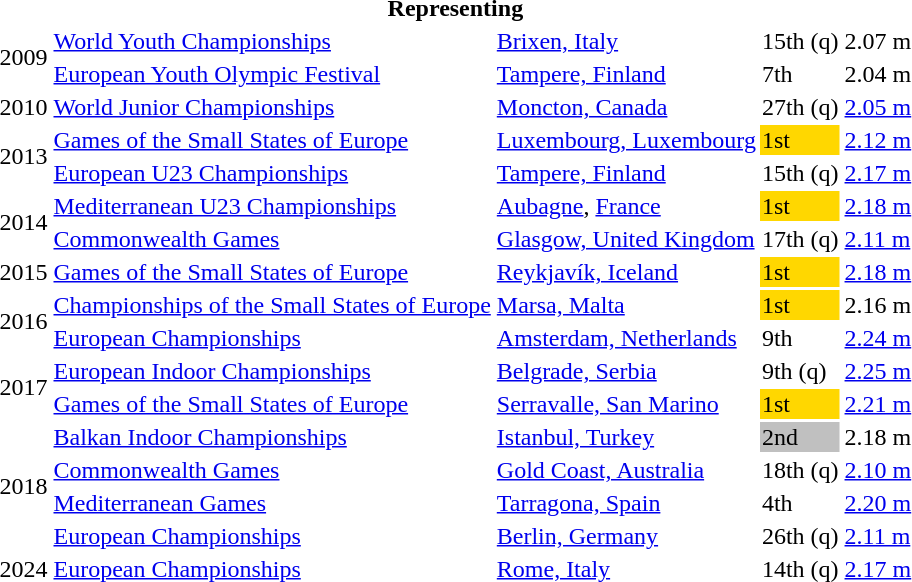<table>
<tr>
<th colspan="6">Representing </th>
</tr>
<tr>
<td rowspan=2>2009</td>
<td><a href='#'>World Youth Championships</a></td>
<td><a href='#'>Brixen, Italy</a></td>
<td>15th (q)</td>
<td>2.07 m</td>
</tr>
<tr>
<td><a href='#'>European Youth Olympic Festival</a></td>
<td><a href='#'>Tampere, Finland</a></td>
<td>7th</td>
<td>2.04 m</td>
</tr>
<tr>
<td>2010</td>
<td><a href='#'>World Junior Championships</a></td>
<td><a href='#'>Moncton, Canada</a></td>
<td>27th (q)</td>
<td><a href='#'>2.05 m</a></td>
</tr>
<tr>
<td rowspan=2>2013</td>
<td><a href='#'>Games of the Small States of Europe</a></td>
<td><a href='#'>Luxembourg, Luxembourg</a></td>
<td bgcolor=gold>1st</td>
<td><a href='#'>2.12 m</a></td>
</tr>
<tr>
<td><a href='#'>European U23 Championships</a></td>
<td><a href='#'>Tampere, Finland</a></td>
<td>15th (q)</td>
<td><a href='#'>2.17 m</a></td>
</tr>
<tr>
<td rowspan=2>2014</td>
<td><a href='#'>Mediterranean U23 Championships</a></td>
<td><a href='#'>Aubagne</a>, <a href='#'>France</a></td>
<td bgcolor=gold>1st</td>
<td><a href='#'>2.18 m</a></td>
</tr>
<tr>
<td><a href='#'>Commonwealth Games</a></td>
<td><a href='#'>Glasgow, United Kingdom</a></td>
<td>17th (q)</td>
<td><a href='#'>2.11 m</a></td>
</tr>
<tr>
<td>2015</td>
<td><a href='#'>Games of the Small States of Europe</a></td>
<td><a href='#'>Reykjavík, Iceland</a></td>
<td bgcolor=gold>1st</td>
<td><a href='#'>2.18 m</a></td>
</tr>
<tr>
<td rowspan=2>2016</td>
<td><a href='#'>Championships of the Small States of Europe</a></td>
<td><a href='#'>Marsa, Malta</a></td>
<td bgcolor=gold>1st</td>
<td>2.16 m</td>
</tr>
<tr>
<td><a href='#'>European Championships</a></td>
<td><a href='#'>Amsterdam, Netherlands</a></td>
<td>9th</td>
<td><a href='#'>2.24 m</a></td>
</tr>
<tr>
<td rowspan=2>2017</td>
<td><a href='#'>European Indoor Championships</a></td>
<td><a href='#'>Belgrade, Serbia</a></td>
<td>9th (q)</td>
<td><a href='#'>2.25 m</a></td>
</tr>
<tr>
<td><a href='#'>Games of the Small States of Europe</a></td>
<td><a href='#'>Serravalle, San Marino</a></td>
<td bgcolor=gold>1st</td>
<td><a href='#'>2.21 m</a></td>
</tr>
<tr>
<td rowspan=4>2018</td>
<td><a href='#'>Balkan Indoor Championships</a></td>
<td><a href='#'>Istanbul, Turkey</a></td>
<td bgcolor=silver>2nd</td>
<td>2.18 m</td>
</tr>
<tr>
<td><a href='#'>Commonwealth Games</a></td>
<td><a href='#'>Gold Coast, Australia</a></td>
<td>18th (q)</td>
<td><a href='#'>2.10 m</a></td>
</tr>
<tr>
<td><a href='#'>Mediterranean Games</a></td>
<td><a href='#'>Tarragona, Spain</a></td>
<td>4th</td>
<td><a href='#'>2.20 m</a></td>
</tr>
<tr>
<td><a href='#'>European Championships</a></td>
<td><a href='#'>Berlin, Germany</a></td>
<td>26th (q)</td>
<td><a href='#'>2.11 m</a></td>
</tr>
<tr>
<td>2024</td>
<td><a href='#'>European Championships</a></td>
<td><a href='#'>Rome, Italy</a></td>
<td>14th (q)</td>
<td><a href='#'>2.17 m</a></td>
</tr>
</table>
